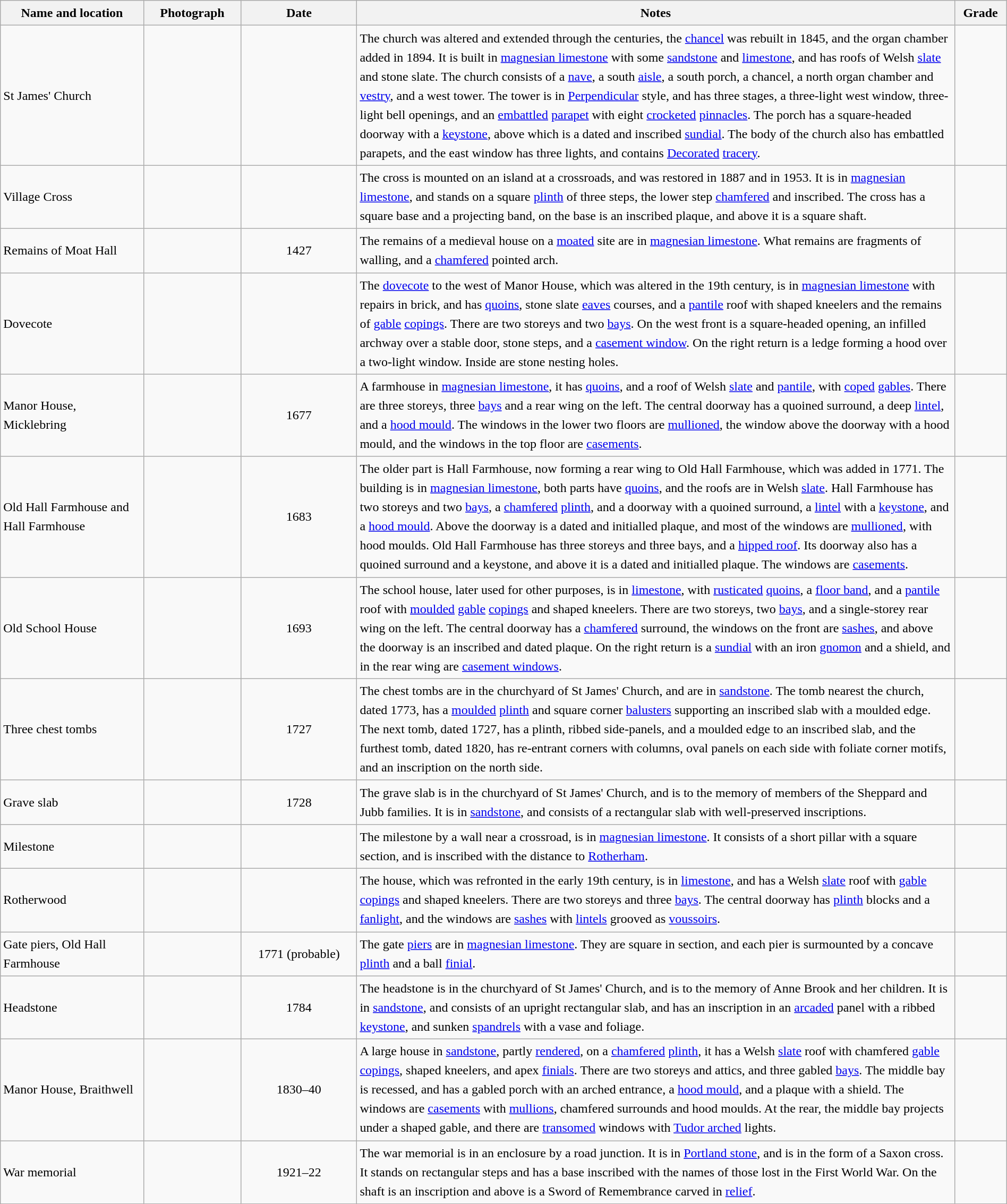<table class="wikitable sortable plainrowheaders" style="width:100%; border:0; text-align:left; line-height:150%;">
<tr>
<th scope="col"  style="width:150px">Name and location</th>
<th scope="col"  style="width:100px" class="unsortable">Photograph</th>
<th scope="col"  style="width:120px">Date</th>
<th scope="col"  style="width:650px" class="unsortable">Notes</th>
<th scope="col"  style="width:50px">Grade</th>
</tr>
<tr>
<td>St James' Church<br><small></small></td>
<td></td>
<td align="center"></td>
<td>The church was altered and extended through the centuries, the <a href='#'>chancel</a> was rebuilt in 1845, and the organ chamber added in 1894.  It is built in <a href='#'>magnesian limestone</a> with some <a href='#'>sandstone</a> and <a href='#'>limestone</a>, and has roofs of Welsh <a href='#'>slate</a> and stone slate.  The church consists of a <a href='#'>nave</a>, a south <a href='#'>aisle</a>, a south porch, a chancel, a north organ chamber and <a href='#'>vestry</a>, and a west tower.  The tower is in <a href='#'>Perpendicular</a> style, and has three stages, a three-light west window, three-light bell openings, and an <a href='#'>embattled</a> <a href='#'>parapet</a> with eight <a href='#'>crocketed</a> <a href='#'>pinnacles</a>.  The porch has a square-headed doorway with a <a href='#'>keystone</a>, above which is a dated and inscribed <a href='#'>sundial</a>.  The body of the church also has embattled parapets, and the east window has three lights, and contains <a href='#'>Decorated</a> <a href='#'>tracery</a>.</td>
<td align="center" ></td>
</tr>
<tr>
<td>Village Cross<br><small></small></td>
<td></td>
<td align="center"></td>
<td>The cross is mounted on an island at a crossroads, and was restored in 1887 and in 1953.  It is in <a href='#'>magnesian limestone</a>, and stands on a square <a href='#'>plinth</a> of three steps, the lower step <a href='#'>chamfered</a> and inscribed.  The cross has a square base and a projecting band, on the base is an inscribed plaque, and above it is a square shaft.</td>
<td align="center" ></td>
</tr>
<tr>
<td>Remains of Moat Hall<br><small></small></td>
<td></td>
<td align="center">1427</td>
<td>The remains of a medieval house on a <a href='#'>moated</a> site are in <a href='#'>magnesian limestone</a>.  What remains are fragments of walling, and a <a href='#'>chamfered</a> pointed arch.</td>
<td align="center" ></td>
</tr>
<tr>
<td>Dovecote<br><small></small></td>
<td></td>
<td align="center"></td>
<td>The <a href='#'>dovecote</a> to the west of Manor House, which was altered in the 19th century, is in <a href='#'>magnesian limestone</a> with repairs in brick, and has <a href='#'>quoins</a>, stone slate <a href='#'>eaves</a> courses, and a <a href='#'>pantile</a> roof with shaped kneelers and the remains of <a href='#'>gable</a> <a href='#'>copings</a>.  There are two storeys and two <a href='#'>bays</a>.  On the west front is a square-headed opening, an infilled archway over a stable door, stone steps, and a <a href='#'>casement window</a>.  On the right return is a ledge forming a hood over a two-light window.  Inside are stone nesting holes.</td>
<td align="center" ></td>
</tr>
<tr>
<td>Manor House, Micklebring<br><small></small></td>
<td></td>
<td align="center">1677</td>
<td>A farmhouse in <a href='#'>magnesian limestone</a>, it has <a href='#'>quoins</a>, and a roof of Welsh <a href='#'>slate</a> and <a href='#'>pantile</a>, with <a href='#'>coped</a> <a href='#'>gables</a>.  There are three storeys, three <a href='#'>bays</a> and a rear wing on the left.  The central doorway has a quoined surround, a deep <a href='#'>lintel</a>, and a <a href='#'>hood mould</a>.  The windows in the lower two floors are <a href='#'>mullioned</a>, the window above the doorway with a hood mould, and the windows in the top floor are <a href='#'>casements</a>.</td>
<td align="center" ></td>
</tr>
<tr>
<td>Old Hall Farmhouse and Hall Farmhouse<br><small></small></td>
<td></td>
<td align="center">1683</td>
<td>The older part is Hall Farmhouse, now forming a rear wing to Old Hall Farmhouse, which was added in 1771.  The building is in <a href='#'>magnesian limestone</a>, both parts have <a href='#'>quoins</a>, and the roofs are in Welsh <a href='#'>slate</a>.  Hall Farmhouse has two storeys and two <a href='#'>bays</a>, a <a href='#'>chamfered</a> <a href='#'>plinth</a>, and a doorway with a quoined surround, a <a href='#'>lintel</a> with a <a href='#'>keystone</a>, and a <a href='#'>hood mould</a>.  Above the doorway is a dated and initialled plaque, and most of the windows are <a href='#'>mullioned</a>, with hood moulds.  Old Hall Farmhouse has three storeys and three bays, and a <a href='#'>hipped roof</a>.  Its doorway also has a quoined surround and a keystone, and above it is a dated and initialled plaque.  The windows are <a href='#'>casements</a>.</td>
<td align="center" ></td>
</tr>
<tr>
<td>Old School House<br><small></small></td>
<td></td>
<td align="center">1693</td>
<td>The school house, later used for other purposes, is in <a href='#'>limestone</a>, with <a href='#'>rusticated</a> <a href='#'>quoins</a>, a <a href='#'>floor band</a>, and a <a href='#'>pantile</a> roof with <a href='#'>moulded</a> <a href='#'>gable</a> <a href='#'>copings</a> and shaped kneelers.  There are two storeys, two <a href='#'>bays</a>, and a single-storey rear wing on the left.  The central doorway has a <a href='#'>chamfered</a> surround, the windows on the front are <a href='#'>sashes</a>, and above the doorway is an inscribed and dated plaque.  On the right return is a <a href='#'>sundial</a> with an iron <a href='#'>gnomon</a> and a shield, and in the rear wing are <a href='#'>casement windows</a>.</td>
<td align="center" ></td>
</tr>
<tr>
<td>Three chest tombs<br><small></small></td>
<td></td>
<td align="center">1727</td>
<td>The chest tombs are in the churchyard of St James' Church, and are in <a href='#'>sandstone</a>.  The tomb nearest the church, dated 1773, has a <a href='#'>moulded</a> <a href='#'>plinth</a> and square corner <a href='#'>balusters</a> supporting an inscribed slab with a moulded edge.  The next tomb, dated 1727, has a plinth, ribbed side-panels, and a moulded edge to an inscribed slab, and the furthest tomb, dated 1820, has re-entrant corners with columns, oval panels on each side with foliate corner motifs, and an inscription on the north side.</td>
<td align="center" ></td>
</tr>
<tr>
<td>Grave slab<br><small></small></td>
<td></td>
<td align="center">1728</td>
<td>The grave slab is in the churchyard of St James' Church, and is to the memory of members of the Sheppard and Jubb families.  It is in <a href='#'>sandstone</a>, and consists of a rectangular slab with well-preserved inscriptions.</td>
<td align="center" ></td>
</tr>
<tr>
<td>Milestone<br><small></small></td>
<td></td>
<td align="center"></td>
<td>The milestone by a wall near a crossroad, is in <a href='#'>magnesian limestone</a>.  It consists of a short pillar with a square section, and is inscribed with the distance to <a href='#'>Rotherham</a>.</td>
<td align="center" ></td>
</tr>
<tr>
<td>Rotherwood<br><small></small></td>
<td></td>
<td align="center"></td>
<td>The house, which was refronted in the early 19th century, is in <a href='#'>limestone</a>, and has a Welsh <a href='#'>slate</a> roof with <a href='#'>gable</a> <a href='#'>copings</a> and shaped kneelers.  There are two storeys and three <a href='#'>bays</a>.  The central doorway has <a href='#'>plinth</a> blocks and a <a href='#'>fanlight</a>, and the windows are <a href='#'>sashes</a> with <a href='#'>lintels</a> grooved as <a href='#'>voussoirs</a>.</td>
<td align="center" ></td>
</tr>
<tr>
<td>Gate piers, Old Hall Farmhouse<br><small></small></td>
<td></td>
<td align="center">1771 (probable)</td>
<td>The gate <a href='#'>piers</a> are in <a href='#'>magnesian limestone</a>.  They are square in section, and each pier is surmounted by a concave <a href='#'>plinth</a> and a ball <a href='#'>finial</a>.</td>
<td align="center" ></td>
</tr>
<tr>
<td>Headstone<br><small></small></td>
<td></td>
<td align="center">1784</td>
<td>The headstone is in the churchyard of St James' Church, and is to the memory of Anne Brook and her children.  It is in <a href='#'>sandstone</a>, and consists of an upright rectangular slab, and has an inscription in an <a href='#'>arcaded</a> panel with a ribbed <a href='#'>keystone</a>, and sunken <a href='#'>spandrels</a> with a vase and foliage.</td>
<td align="center" ></td>
</tr>
<tr>
<td>Manor House, Braithwell<br><small></small></td>
<td></td>
<td align="center">1830–40</td>
<td>A large house in <a href='#'>sandstone</a>, partly <a href='#'>rendered</a>, on a <a href='#'>chamfered</a> <a href='#'>plinth</a>, it has a Welsh <a href='#'>slate</a> roof with chamfered <a href='#'>gable</a> <a href='#'>copings</a>, shaped kneelers, and apex <a href='#'>finials</a>.  There are two storeys and attics, and three gabled <a href='#'>bays</a>.  The middle bay is recessed, and has a gabled porch with an arched entrance, a <a href='#'>hood mould</a>, and a plaque with a shield.  The windows are <a href='#'>casements</a> with <a href='#'>mullions</a>, chamfered surrounds and hood moulds.  At the rear, the middle bay projects under a shaped gable, and there are <a href='#'>transomed</a> windows with <a href='#'>Tudor arched</a> lights.</td>
<td align="center" ></td>
</tr>
<tr>
<td>War memorial<br><small></small></td>
<td></td>
<td align="center">1921–22</td>
<td>The war memorial is in an enclosure by a road junction.  It is in <a href='#'>Portland stone</a>, and is in the form of a Saxon cross.  It stands on rectangular steps and has a base inscribed with the names of those lost in the First World War.  On the shaft is an inscription and above is a Sword of Remembrance carved in <a href='#'>relief</a>.</td>
<td align="center" ></td>
</tr>
<tr>
</tr>
</table>
